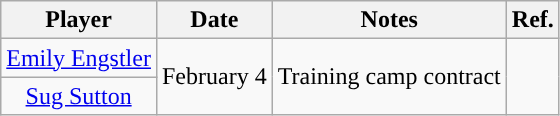<table class="wikitable sortable sortable" style="text-align: center">
<tr>
<th>Player</th>
<th>Date</th>
<th>Notes</th>
<th>Ref.</th>
</tr>
<tr>
<td><a href='#'>Emily Engstler</a></td>
<td rowspan=2>February 4</td>
<td rowspan=2>Training camp contract</td>
<td rowspan=2></td>
</tr>
<tr>
<td><a href='#'>Sug Sutton</a></td>
</tr>
</table>
